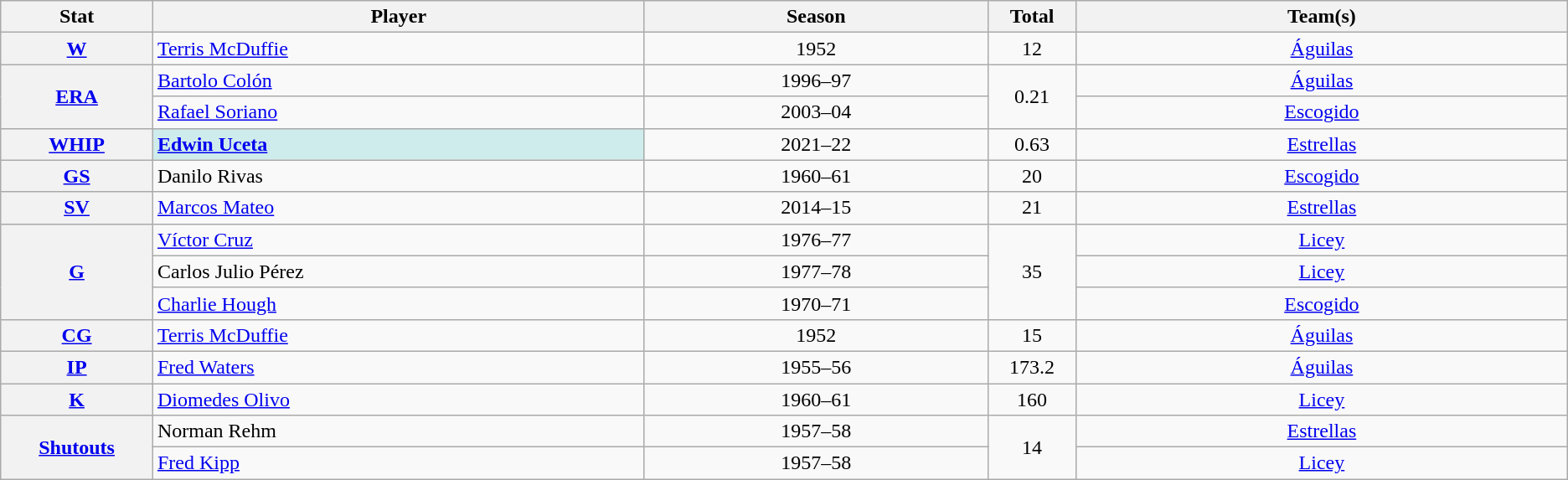<table class="wikitable" style="text-align:center;">
<tr>
<th scope="col" width="2%">Stat</th>
<th scope="col" width="10%">Player</th>
<th scope="col" width="7%">Season</th>
<th scope="col" width="1%">Total</th>
<th scope="col" width="10%">Team(s)</th>
</tr>
<tr>
<th scope="row" style="text-align:center;"><a href='#'>W</a></th>
<td style="text-align:left;"> <a href='#'>Terris McDuffie</a></td>
<td>1952</td>
<td>12</td>
<td><a href='#'>Águilas</a></td>
</tr>
<tr>
<th scope="row" style="text-align:center;" rowspan="2"><a href='#'>ERA</a></th>
<td style="text-align:left;"> <a href='#'>Bartolo Colón</a></td>
<td>1996–97</td>
<td rowspan="2">0.21</td>
<td><a href='#'>Águilas</a></td>
</tr>
<tr>
<td style="text-align:left;"> <a href='#'>Rafael Soriano</a></td>
<td>2003–04</td>
<td><a href='#'>Escogido</a></td>
</tr>
<tr>
<th scope="row" style="text-align:center;"><a href='#'>WHIP</a></th>
<td style="text-align:left; background:#cfecec;"> <strong><a href='#'>Edwin Uceta</a></strong></td>
<td>2021–22</td>
<td>0.63</td>
<td><a href='#'>Estrellas</a></td>
</tr>
<tr>
<th scope="row" style="text-align:center;"><a href='#'>GS</a></th>
<td style="text-align:left;"> Danilo Rivas</td>
<td>1960–61</td>
<td>20</td>
<td><a href='#'>Escogido</a></td>
</tr>
<tr>
<th scope="row" style="text-align:center;"><a href='#'>SV</a></th>
<td style="text-align:left;"> <a href='#'>Marcos Mateo</a></td>
<td>2014–15</td>
<td>21</td>
<td><a href='#'>Estrellas</a></td>
</tr>
<tr>
<th scope="row" style="text-align:center;" rowspan="3"><a href='#'>G</a></th>
<td style="text-align:left;"> <a href='#'>Víctor Cruz</a></td>
<td>1976–77</td>
<td rowspan="3">35</td>
<td><a href='#'>Licey</a></td>
</tr>
<tr>
<td style="text-align:left;"> Carlos Julio Pérez</td>
<td>1977–78</td>
<td><a href='#'>Licey</a></td>
</tr>
<tr>
<td style="text-align:left;"> <a href='#'>Charlie Hough</a></td>
<td>1970–71</td>
<td><a href='#'>Escogido</a></td>
</tr>
<tr>
<th scope="row" style="text-align:center;"><a href='#'>CG</a></th>
<td style="text-align:left;"> <a href='#'>Terris McDuffie</a></td>
<td>1952</td>
<td>15</td>
<td><a href='#'>Águilas</a></td>
</tr>
<tr>
<th scope="row" style="text-align:center;"><a href='#'>IP</a></th>
<td style="text-align:left;"> <a href='#'>Fred Waters</a></td>
<td>1955–56</td>
<td>173.2</td>
<td><a href='#'>Águilas</a></td>
</tr>
<tr>
<th scope="row" style="text-align:center;"><a href='#'>K</a></th>
<td style="text-align:left;"> <a href='#'>Diomedes Olivo</a></td>
<td>1960–61</td>
<td>160</td>
<td><a href='#'>Licey</a></td>
</tr>
<tr>
<th scope="row" style="text-align:center;" rowspan="2"><a href='#'>Shutouts</a></th>
<td style="text-align:left;"> Norman Rehm</td>
<td>1957–58</td>
<td rowspan="2">14</td>
<td><a href='#'>Estrellas</a></td>
</tr>
<tr>
<td style="text-align:left;"> <a href='#'>Fred Kipp</a></td>
<td>1957–58</td>
<td><a href='#'>Licey</a></td>
</tr>
</table>
